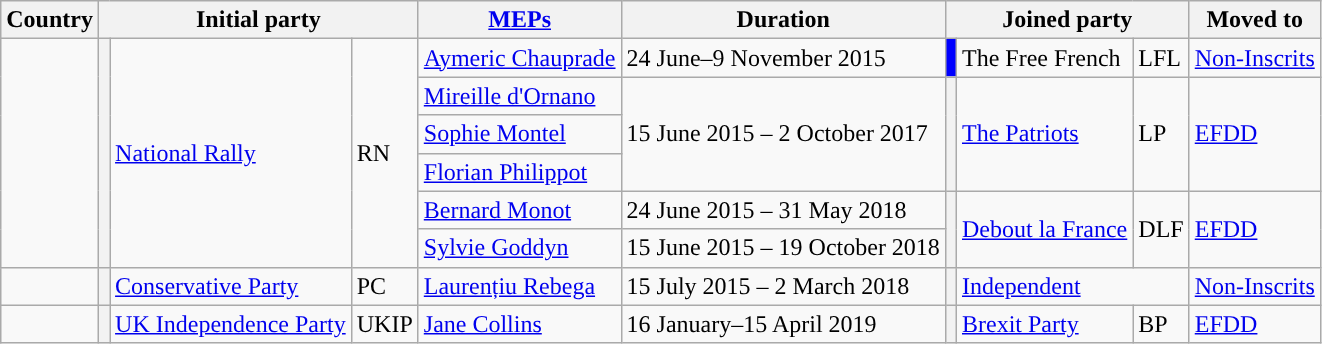<table class="wikitable">
<tr>
<th>Country</th>
<th colspan="3">Initial party</th>
<th><a href='#'>MEPs</a></th>
<th>Duration</th>
<th colspan="3">Joined party</th>
<th>Moved to</th>
</tr>
<tr>
<td rowspan="6"></td>
<th rowspan="6" style="background:"></th>
<td rowspan="6"><a href='#'>National Rally</a></td>
<td rowspan="6">RN</td>
<td><a href='#'>Aymeric Chauprade</a></td>
<td>24 June–9 November 2015</td>
<th style="background:blue"></th>
<td>The Free French</td>
<td>LFL</td>
<td><a href='#'>Non-Inscrits</a></td>
</tr>
<tr>
<td><a href='#'>Mireille d'Ornano</a></td>
<td rowspan="3">15 June 2015 – 2 October 2017</td>
<th rowspan="3" style="background:"></th>
<td rowspan="3"><a href='#'>The Patriots</a></td>
<td rowspan="3">LP</td>
<td rowspan="3"><a href='#'>EFDD</a></td>
</tr>
<tr>
<td><a href='#'>Sophie Montel</a></td>
</tr>
<tr>
<td><a href='#'>Florian Philippot</a></td>
</tr>
<tr>
<td><a href='#'>Bernard Monot</a></td>
<td>24 June 2015 – 31 May 2018</td>
<th rowspan="2" style="background:"></th>
<td rowspan="2"><a href='#'>Debout la France</a></td>
<td rowspan="2">DLF</td>
<td rowspan="2"><a href='#'>EFDD</a></td>
</tr>
<tr>
<td><a href='#'>Sylvie Goddyn</a></td>
<td>15 June 2015 – 19 October 2018</td>
</tr>
<tr>
<td></td>
<th style="background:"></th>
<td><a href='#'>Conservative Party</a></td>
<td>PC</td>
<td><a href='#'>Laurențiu Rebega</a></td>
<td>15 July 2015 – 2 March 2018</td>
<th style="background:"></th>
<td colspan="2"><a href='#'>Independent</a></td>
<td><a href='#'>Non-Inscrits</a></td>
</tr>
<tr>
<td></td>
<th style="background:"></th>
<td><a href='#'>UK Independence Party</a></td>
<td>UKIP</td>
<td><a href='#'>Jane Collins</a></td>
<td>16 January–15 April 2019</td>
<th style="background:"></th>
<td><a href='#'>Brexit Party</a></td>
<td>BP</td>
<td><a href='#'>EFDD</a></td>
</tr>
</table>
